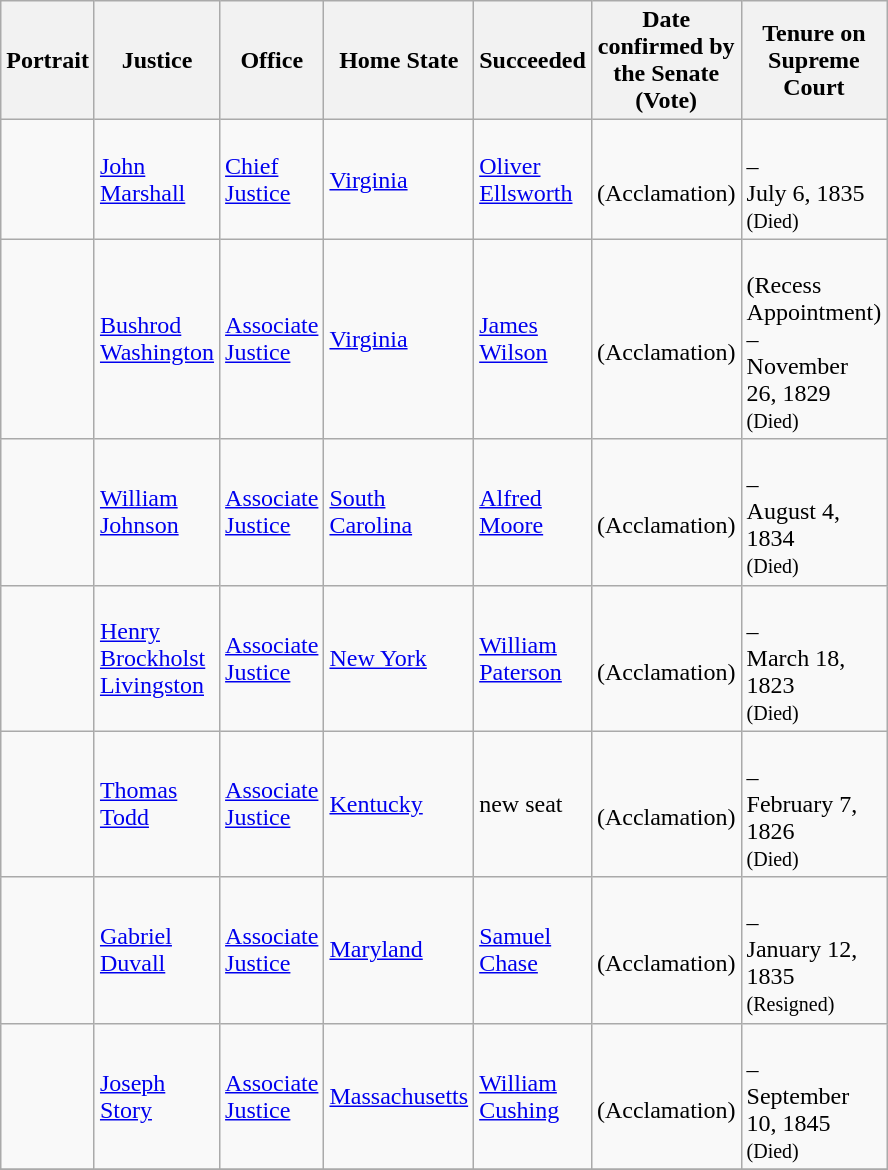<table class="wikitable sortable">
<tr>
<th scope="col" style="width: 10px;">Portrait</th>
<th scope="col" style="width: 10px;">Justice</th>
<th scope="col" style="width: 10px;">Office</th>
<th scope="col" style="width: 10px;">Home State</th>
<th scope="col" style="width: 10px;">Succeeded</th>
<th scope="col" style="width: 10px;">Date confirmed by the Senate<br>(Vote)</th>
<th scope="col" style="width: 10px;">Tenure on Supreme Court</th>
</tr>
<tr>
<td></td>
<td><a href='#'>John Marshall</a></td>
<td><a href='#'>Chief Justice</a></td>
<td><a href='#'>Virginia</a></td>
<td><a href='#'>Oliver Ellsworth</a></td>
<td><br>(Acclamation)</td>
<td><br>–<br>July 6, 1835<br><small>(Died)</small></td>
</tr>
<tr>
<td></td>
<td><a href='#'>Bushrod Washington</a><br></td>
<td><a href='#'>Associate Justice</a></td>
<td><a href='#'>Virginia</a></td>
<td><a href='#'>James Wilson</a></td>
<td><br>(Acclamation)</td>
<td><br>(Recess Appointment)<br>–<br>November 26, 1829<br><small>(Died)</small></td>
</tr>
<tr>
<td></td>
<td><a href='#'>William Johnson</a><br></td>
<td><a href='#'>Associate Justice</a></td>
<td><a href='#'>South Carolina</a></td>
<td><a href='#'>Alfred Moore</a></td>
<td><br>(Acclamation)</td>
<td><br>–<br>August 4, 1834<br><small>(Died)</small></td>
</tr>
<tr>
<td></td>
<td><a href='#'>Henry Brockholst Livingston</a><br></td>
<td><a href='#'>Associate Justice</a></td>
<td><a href='#'>New York</a></td>
<td><a href='#'>William Paterson</a></td>
<td><br>(Acclamation)</td>
<td><br>–<br>March 18, 1823<br><small>(Died)</small></td>
</tr>
<tr>
<td></td>
<td><a href='#'>Thomas Todd</a><br></td>
<td><a href='#'>Associate Justice</a></td>
<td><a href='#'>Kentucky</a></td>
<td>new seat</td>
<td><br>(Acclamation)</td>
<td><br>–<br>February 7, 1826<br><small>(Died)</small></td>
</tr>
<tr>
<td></td>
<td><a href='#'>Gabriel Duvall</a><br></td>
<td><a href='#'>Associate Justice</a></td>
<td><a href='#'>Maryland</a></td>
<td><a href='#'>Samuel Chase</a></td>
<td><br>(Acclamation)</td>
<td><br>–<br>January 12, 1835<br><small>(Resigned)</small></td>
</tr>
<tr>
<td></td>
<td><a href='#'>Joseph Story</a><br></td>
<td><a href='#'>Associate Justice</a></td>
<td><a href='#'>Massachusetts</a></td>
<td><a href='#'>William Cushing</a></td>
<td><br>(Acclamation)</td>
<td><br>–<br>September 10, 1845<br><small>(Died)</small></td>
</tr>
<tr>
</tr>
</table>
